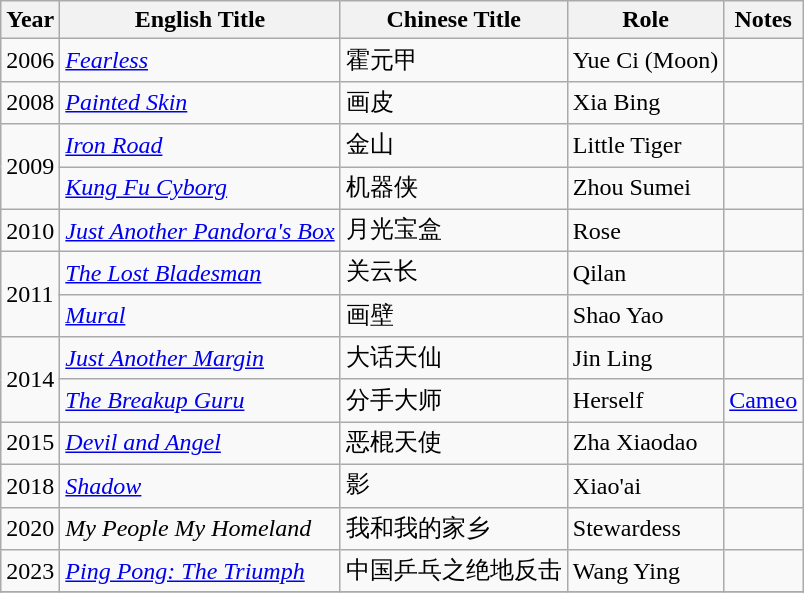<table class="wikitable sortable">
<tr>
<th>Year</th>
<th>English Title</th>
<th>Chinese Title</th>
<th>Role</th>
<th class="unsortable">Notes</th>
</tr>
<tr>
<td>2006</td>
<td><em><a href='#'>Fearless</a></em></td>
<td>霍元甲</td>
<td>Yue Ci (Moon)</td>
<td></td>
</tr>
<tr>
<td>2008</td>
<td><em><a href='#'>Painted Skin</a></em></td>
<td>画皮</td>
<td>Xia Bing</td>
<td></td>
</tr>
<tr>
<td rowspan=2>2009</td>
<td><em><a href='#'>Iron Road</a></em></td>
<td>金山</td>
<td>Little Tiger</td>
<td></td>
</tr>
<tr>
<td><em><a href='#'>Kung Fu Cyborg</a></em></td>
<td>机器侠</td>
<td>Zhou Sumei</td>
<td></td>
</tr>
<tr>
<td>2010</td>
<td><em><a href='#'>Just Another Pandora's Box</a></em></td>
<td>月光宝盒</td>
<td>Rose</td>
<td></td>
</tr>
<tr>
<td rowspan=2>2011</td>
<td><em><a href='#'>The Lost Bladesman</a></em></td>
<td>关云长</td>
<td>Qilan</td>
<td></td>
</tr>
<tr>
<td><em><a href='#'>Mural</a></em></td>
<td>画壁</td>
<td>Shao Yao</td>
<td></td>
</tr>
<tr>
<td rowspan=2>2014</td>
<td><em><a href='#'>Just Another Margin</a></em></td>
<td>大话天仙</td>
<td>Jin Ling</td>
<td></td>
</tr>
<tr>
<td><em><a href='#'>The Breakup Guru</a></em></td>
<td>分手大师</td>
<td>Herself</td>
<td><a href='#'>Cameo</a></td>
</tr>
<tr>
<td>2015</td>
<td><em><a href='#'>Devil and Angel</a></em></td>
<td>恶棍天使</td>
<td>Zha Xiaodao</td>
<td></td>
</tr>
<tr>
<td>2018</td>
<td><em><a href='#'>Shadow</a></em></td>
<td>影</td>
<td>Xiao'ai</td>
<td></td>
</tr>
<tr>
<td>2020</td>
<td><em>My People My Homeland</em></td>
<td>我和我的家乡</td>
<td>Stewardess</td>
<td></td>
</tr>
<tr>
<td>2023</td>
<td><em><a href='#'>Ping Pong: The Triumph</a></em></td>
<td>中国乒乓之绝地反击</td>
<td>Wang Ying</td>
<td></td>
</tr>
<tr>
</tr>
</table>
